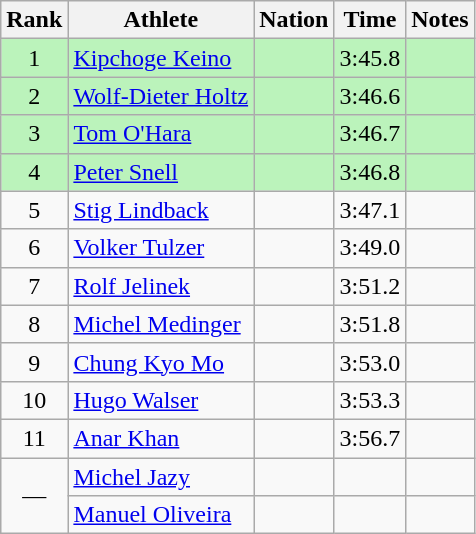<table class="wikitable sortable" style="text-align:center">
<tr>
<th>Rank</th>
<th>Athlete</th>
<th>Nation</th>
<th>Time</th>
<th>Notes</th>
</tr>
<tr bgcolor=bbf3bb>
<td>1</td>
<td align=left><a href='#'>Kipchoge Keino</a></td>
<td align=left></td>
<td>3:45.8</td>
<td></td>
</tr>
<tr bgcolor=bbf3bb>
<td>2</td>
<td align=left><a href='#'>Wolf-Dieter Holtz</a></td>
<td align=left></td>
<td>3:46.6</td>
<td></td>
</tr>
<tr bgcolor=bbf3bb>
<td>3</td>
<td align=left><a href='#'>Tom O'Hara</a></td>
<td align=left></td>
<td>3:46.7</td>
<td></td>
</tr>
<tr bgcolor=bbf3bb>
<td>4</td>
<td align=left><a href='#'>Peter Snell</a></td>
<td align=left></td>
<td>3:46.8</td>
<td></td>
</tr>
<tr>
<td>5</td>
<td align=left><a href='#'>Stig Lindback</a></td>
<td align=left></td>
<td>3:47.1</td>
<td></td>
</tr>
<tr>
<td>6</td>
<td align=left><a href='#'>Volker Tulzer</a></td>
<td align=left></td>
<td>3:49.0</td>
<td></td>
</tr>
<tr>
<td>7</td>
<td align=left><a href='#'>Rolf Jelinek</a></td>
<td align=left></td>
<td>3:51.2</td>
<td></td>
</tr>
<tr>
<td>8</td>
<td align=left><a href='#'>Michel Medinger</a></td>
<td align=left></td>
<td>3:51.8</td>
<td></td>
</tr>
<tr>
<td>9</td>
<td align=left><a href='#'>Chung Kyo Mo</a></td>
<td align=left></td>
<td>3:53.0</td>
<td></td>
</tr>
<tr>
<td>10</td>
<td align=left><a href='#'>Hugo Walser</a></td>
<td align=left></td>
<td>3:53.3</td>
<td></td>
</tr>
<tr>
<td>11</td>
<td align=left><a href='#'>Anar Khan</a></td>
<td align=left></td>
<td>3:56.7</td>
<td></td>
</tr>
<tr>
<td rowspan=2 data-sort-value=12>—</td>
<td align=left><a href='#'>Michel Jazy</a></td>
<td align=left></td>
<td></td>
<td></td>
</tr>
<tr>
<td align=left><a href='#'>Manuel Oliveira</a></td>
<td align=left></td>
<td></td>
<td></td>
</tr>
</table>
